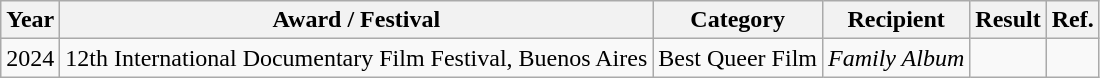<table class="wikitable">
<tr>
<th>Year</th>
<th>Award / Festival</th>
<th>Category</th>
<th>Recipient</th>
<th>Result</th>
<th>Ref.</th>
</tr>
<tr>
<td>2024</td>
<td>12th International Documentary Film Festival, Buenos Aires</td>
<td>Best Queer Film</td>
<td><em>Family Album</em></td>
<td></td>
<td></td>
</tr>
</table>
